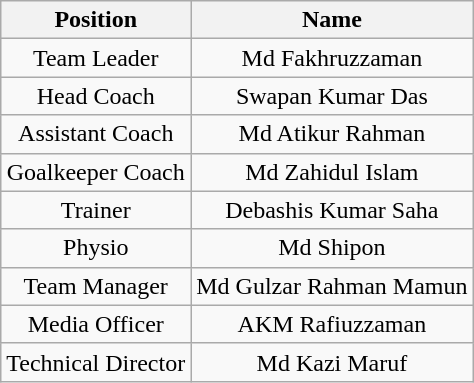<table class="wikitable" style="text-align:center;margin-left:1em;float:center">
<tr>
<th>Position</th>
<th>Name</th>
</tr>
<tr>
<td>Team Leader</td>
<td> Md Fakhruzzaman</td>
</tr>
<tr>
<td>Head Coach</td>
<td> Swapan Kumar Das</td>
</tr>
<tr>
<td>Assistant Coach</td>
<td> Md Atikur Rahman</td>
</tr>
<tr>
<td>Goalkeeper Coach</td>
<td> Md Zahidul Islam</td>
</tr>
<tr>
<td>Trainer</td>
<td> Debashis Kumar Saha</td>
</tr>
<tr>
<td>Physio</td>
<td> Md Shipon</td>
</tr>
<tr>
<td>Team Manager</td>
<td> Md Gulzar Rahman Mamun</td>
</tr>
<tr>
<td>Media Officer</td>
<td> AKM Rafiuzzaman</td>
</tr>
<tr>
<td>Technical Director</td>
<td> Md Kazi Maruf</td>
</tr>
</table>
